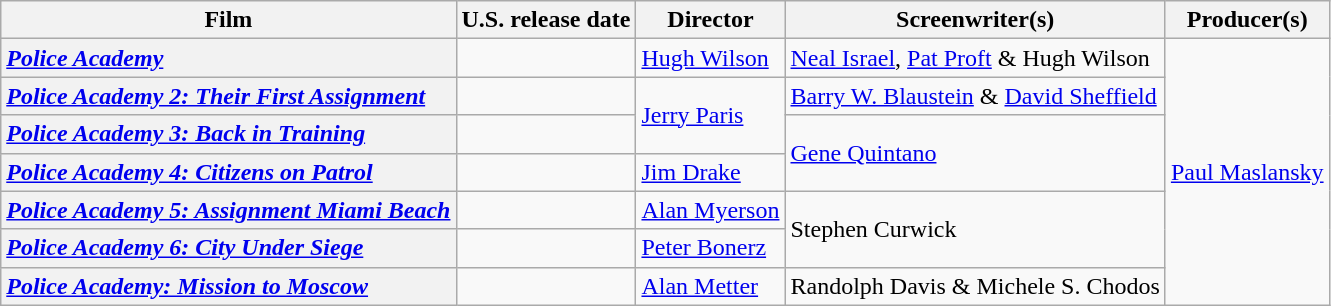<table class="wikitable plainrowheaders">
<tr>
<th scope="col">Film</th>
<th scope="col">U.S. release date</th>
<th scope="col">Director</th>
<th scope="col">Screenwriter(s)</th>
<th scope="col">Producer(s)</th>
</tr>
<tr>
<th scope="row" style="text-align:left"><em><a href='#'>Police Academy</a></em></th>
<td></td>
<td><a href='#'>Hugh Wilson</a></td>
<td><a href='#'>Neal Israel</a>, <a href='#'>Pat Proft</a> & Hugh Wilson</td>
<td rowspan="7"><a href='#'>Paul Maslansky</a></td>
</tr>
<tr>
<th scope="row" style="text-align:left"><em><a href='#'>Police Academy 2: Their First Assignment</a></em></th>
<td></td>
<td rowspan="2"><a href='#'>Jerry Paris</a></td>
<td><a href='#'>Barry W. Blaustein</a> & <a href='#'>David Sheffield</a></td>
</tr>
<tr>
<th scope="row" style="text-align:left"><em><a href='#'>Police Academy 3: Back in Training</a></em></th>
<td></td>
<td rowspan="2"><a href='#'>Gene Quintano</a></td>
</tr>
<tr>
<th scope="row" style="text-align:left"><em><a href='#'>Police Academy 4: Citizens on Patrol</a></em></th>
<td></td>
<td><a href='#'>Jim Drake</a></td>
</tr>
<tr>
<th scope="row" style="text-align:left"><em><a href='#'>Police Academy 5: Assignment Miami Beach</a></em></th>
<td></td>
<td><a href='#'>Alan Myerson</a></td>
<td rowspan="2">Stephen Curwick</td>
</tr>
<tr>
<th scope="row" style="text-align:left"><em><a href='#'>Police Academy 6: City Under Siege</a></em></th>
<td></td>
<td><a href='#'>Peter Bonerz</a></td>
</tr>
<tr>
<th scope="row" style="text-align:left"><em><a href='#'>Police Academy: Mission to Moscow</a></em></th>
<td></td>
<td><a href='#'>Alan Metter</a></td>
<td>Randolph Davis & Michele S. Chodos</td>
</tr>
</table>
